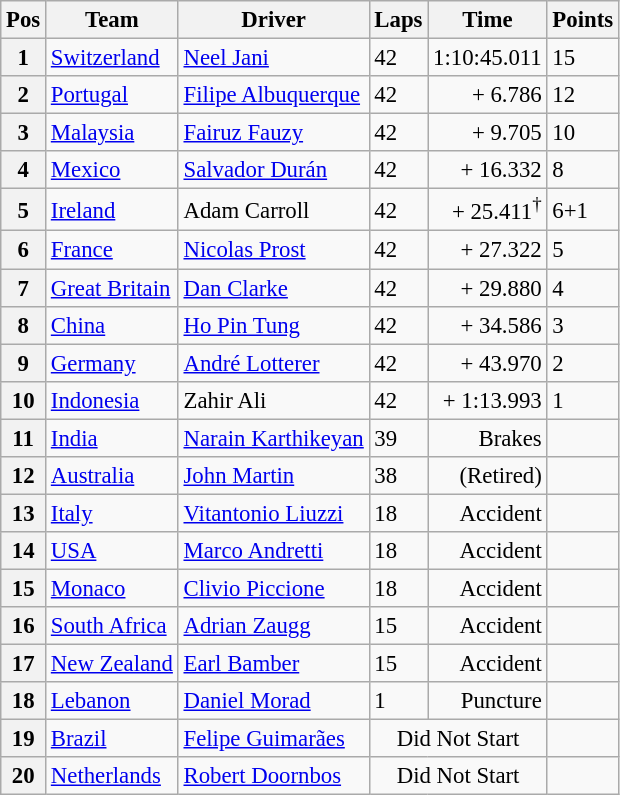<table class="wikitable" style="font-size:95%">
<tr>
<th>Pos</th>
<th>Team</th>
<th>Driver</th>
<th>Laps</th>
<th>Time</th>
<th>Points</th>
</tr>
<tr>
<th>1</th>
<td> <a href='#'>Switzerland</a></td>
<td><a href='#'>Neel Jani</a></td>
<td>42</td>
<td>1:10:45.011</td>
<td>15</td>
</tr>
<tr>
<th>2</th>
<td> <a href='#'>Portugal</a></td>
<td><a href='#'>Filipe Albuquerque</a></td>
<td>42</td>
<td align=right>+ 6.786</td>
<td>12</td>
</tr>
<tr>
<th>3</th>
<td> <a href='#'>Malaysia</a></td>
<td><a href='#'>Fairuz Fauzy</a></td>
<td>42</td>
<td align=right>+ 9.705</td>
<td>10</td>
</tr>
<tr>
<th>4</th>
<td> <a href='#'>Mexico</a></td>
<td><a href='#'>Salvador Durán</a></td>
<td>42</td>
<td align=right>+ 16.332</td>
<td>8</td>
</tr>
<tr>
<th>5</th>
<td> <a href='#'>Ireland</a></td>
<td>Adam Carroll</td>
<td>42</td>
<td align=right>+ 25.411<sup>†</sup></td>
<td>6+1</td>
</tr>
<tr>
<th>6</th>
<td> <a href='#'>France</a></td>
<td><a href='#'>Nicolas Prost</a></td>
<td>42</td>
<td align=right>+ 27.322</td>
<td>5</td>
</tr>
<tr>
<th>7</th>
<td> <a href='#'>Great Britain</a></td>
<td><a href='#'>Dan Clarke</a></td>
<td>42</td>
<td align=right>+ 29.880</td>
<td>4</td>
</tr>
<tr>
<th>8</th>
<td> <a href='#'>China</a></td>
<td><a href='#'>Ho Pin Tung</a></td>
<td>42</td>
<td align=right>+ 34.586</td>
<td>3</td>
</tr>
<tr>
<th>9</th>
<td> <a href='#'>Germany</a></td>
<td><a href='#'>André Lotterer</a></td>
<td>42</td>
<td align=right>+ 43.970</td>
<td>2</td>
</tr>
<tr>
<th>10</th>
<td> <a href='#'>Indonesia</a></td>
<td>Zahir Ali</td>
<td>42</td>
<td align=right>+ 1:13.993</td>
<td>1</td>
</tr>
<tr>
<th>11</th>
<td> <a href='#'>India</a></td>
<td><a href='#'>Narain Karthikeyan</a></td>
<td>39</td>
<td align=right>Brakes</td>
<td></td>
</tr>
<tr>
<th>12</th>
<td> <a href='#'>Australia</a></td>
<td><a href='#'>John Martin</a></td>
<td>38</td>
<td align=right>(Retired)</td>
<td></td>
</tr>
<tr>
<th>13</th>
<td> <a href='#'>Italy</a></td>
<td><a href='#'>Vitantonio Liuzzi</a></td>
<td>18</td>
<td align=right>Accident</td>
<td></td>
</tr>
<tr>
<th>14</th>
<td> <a href='#'>USA</a></td>
<td><a href='#'>Marco Andretti</a></td>
<td>18</td>
<td align=right>Accident</td>
<td></td>
</tr>
<tr>
<th>15</th>
<td> <a href='#'>Monaco</a></td>
<td><a href='#'>Clivio Piccione</a></td>
<td>18</td>
<td align=right>Accident</td>
<td></td>
</tr>
<tr>
<th>16</th>
<td> <a href='#'>South Africa</a></td>
<td><a href='#'>Adrian Zaugg</a></td>
<td>15</td>
<td align=right>Accident</td>
<td></td>
</tr>
<tr>
<th>17</th>
<td> <a href='#'>New Zealand</a></td>
<td><a href='#'>Earl Bamber</a></td>
<td>15</td>
<td align=right>Accident</td>
<td></td>
</tr>
<tr>
<th>18</th>
<td> <a href='#'>Lebanon</a></td>
<td><a href='#'>Daniel Morad</a></td>
<td>1</td>
<td align=right>Puncture</td>
<td></td>
</tr>
<tr>
<th>19</th>
<td> <a href='#'>Brazil</a></td>
<td><a href='#'>Felipe Guimarães</a></td>
<td colspan=2 align=center>Did Not Start</td>
<td></td>
</tr>
<tr>
<th>20</th>
<td> <a href='#'>Netherlands</a></td>
<td><a href='#'>Robert Doornbos</a></td>
<td colspan=2 align=center>Did Not Start</td>
<td></td>
</tr>
</table>
